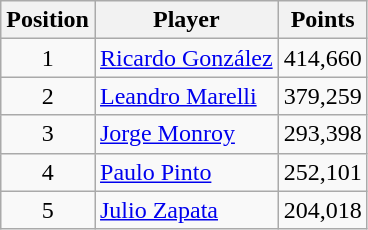<table class=wikitable>
<tr>
<th>Position</th>
<th>Player</th>
<th>Points</th>
</tr>
<tr>
<td align=center>1</td>
<td> <a href='#'>Ricardo González</a></td>
<td align=center>414,660</td>
</tr>
<tr>
<td align=center>2</td>
<td> <a href='#'>Leandro Marelli</a></td>
<td align=center>379,259</td>
</tr>
<tr>
<td align=center>3</td>
<td> <a href='#'>Jorge Monroy</a></td>
<td align=center>293,398</td>
</tr>
<tr>
<td align=center>4</td>
<td> <a href='#'>Paulo Pinto</a></td>
<td align=center>252,101</td>
</tr>
<tr>
<td align=center>5</td>
<td> <a href='#'>Julio Zapata</a></td>
<td align=center>204,018</td>
</tr>
</table>
